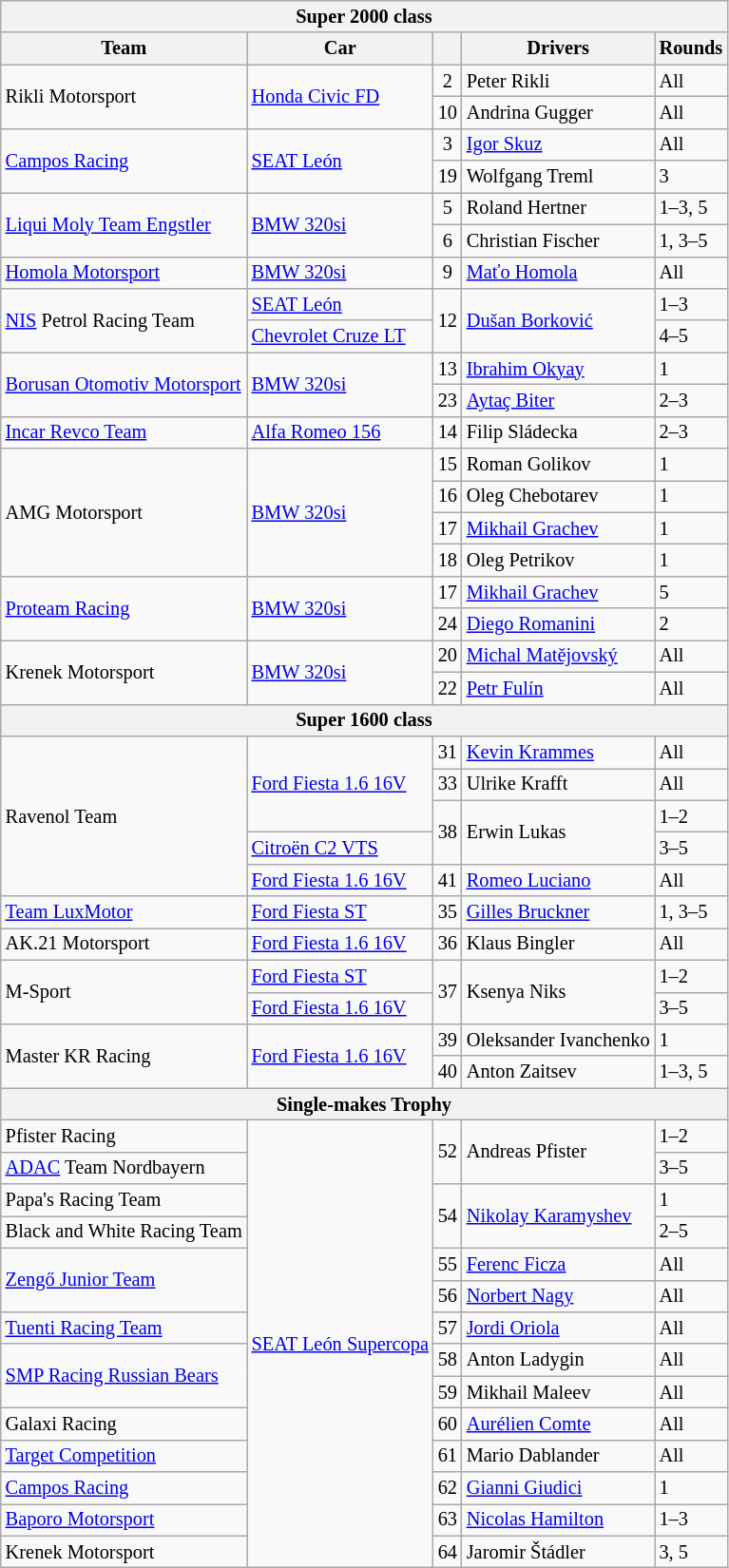<table class="wikitable" style="font-size: 85%">
<tr>
<th colspan=6>Super 2000 class</th>
</tr>
<tr>
<th>Team</th>
<th>Car</th>
<th></th>
<th>Drivers</th>
<th>Rounds</th>
</tr>
<tr>
<td rowspan=2> Rikli Motorsport</td>
<td rowspan=2><a href='#'>Honda Civic FD</a></td>
<td align=center>2</td>
<td> Peter Rikli</td>
<td>All</td>
</tr>
<tr>
<td align=center>10</td>
<td> Andrina Gugger</td>
<td>All</td>
</tr>
<tr>
<td rowspan=2> <a href='#'>Campos Racing</a></td>
<td rowspan=2><a href='#'>SEAT León</a></td>
<td align=center>3</td>
<td> <a href='#'>Igor Skuz</a></td>
<td>All</td>
</tr>
<tr>
<td align=center>19</td>
<td> Wolfgang Treml</td>
<td>3</td>
</tr>
<tr>
<td rowspan=2> <a href='#'>Liqui Moly Team Engstler</a></td>
<td rowspan=2><a href='#'>BMW 320si</a></td>
<td align="center">5</td>
<td> Roland Hertner</td>
<td>1–3, 5</td>
</tr>
<tr>
<td align=center>6</td>
<td> Christian Fischer</td>
<td>1, 3–5</td>
</tr>
<tr>
<td> <a href='#'>Homola Motorsport</a></td>
<td><a href='#'>BMW 320si</a></td>
<td align="center">9</td>
<td> <a href='#'>Maťo Homola</a></td>
<td>All</td>
</tr>
<tr>
<td rowspan=2> <a href='#'>NIS</a> Petrol Racing Team</td>
<td><a href='#'>SEAT León</a></td>
<td rowspan=2 align="center">12</td>
<td rowspan=2> <a href='#'>Dušan Borković</a></td>
<td>1–3</td>
</tr>
<tr>
<td><a href='#'>Chevrolet Cruze LT</a></td>
<td>4–5</td>
</tr>
<tr>
<td rowspan=2> <a href='#'>Borusan Otomotiv Motorsport</a></td>
<td rowspan=2><a href='#'>BMW 320si</a></td>
<td align="center">13</td>
<td> <a href='#'>Ibrahim Okyay</a></td>
<td>1</td>
</tr>
<tr>
<td align=center>23</td>
<td> <a href='#'>Aytaç Biter</a></td>
<td>2–3</td>
</tr>
<tr>
<td> <a href='#'>Incar Revco Team</a></td>
<td><a href='#'>Alfa Romeo 156</a></td>
<td align=center>14</td>
<td> Filip Sládecka</td>
<td>2–3</td>
</tr>
<tr>
<td rowspan=4> AMG Motorsport</td>
<td rowspan=4><a href='#'>BMW 320si</a></td>
<td align="center">15</td>
<td> Roman Golikov</td>
<td>1</td>
</tr>
<tr>
<td align=center>16</td>
<td> Oleg Chebotarev</td>
<td>1</td>
</tr>
<tr>
<td align=center>17</td>
<td> <a href='#'>Mikhail Grachev</a></td>
<td>1</td>
</tr>
<tr>
<td align=center>18</td>
<td> Oleg Petrikov</td>
<td>1</td>
</tr>
<tr>
<td rowspan=2> <a href='#'>Proteam Racing</a></td>
<td rowspan=2><a href='#'>BMW 320si</a></td>
<td align="center">17</td>
<td> <a href='#'>Mikhail Grachev</a></td>
<td>5</td>
</tr>
<tr>
<td align="center">24</td>
<td> <a href='#'>Diego Romanini</a></td>
<td>2</td>
</tr>
<tr>
<td rowspan=2> Krenek Motorsport</td>
<td rowspan=2><a href='#'>BMW 320si</a></td>
<td align="center">20</td>
<td> <a href='#'>Michal Matějovský</a></td>
<td>All</td>
</tr>
<tr>
<td align=center>22</td>
<td> <a href='#'>Petr Fulín</a></td>
<td>All</td>
</tr>
<tr>
<th colspan=6>Super 1600 class</th>
</tr>
<tr>
<td rowspan=5> Ravenol Team</td>
<td rowspan=3><a href='#'>Ford Fiesta 1.6 16V</a></td>
<td align=center>31</td>
<td> <a href='#'>Kevin Krammes</a></td>
<td>All</td>
</tr>
<tr>
<td align=center>33</td>
<td> Ulrike Krafft</td>
<td>All</td>
</tr>
<tr>
<td rowspan=2 align=center>38</td>
<td rowspan=2> Erwin Lukas</td>
<td>1–2</td>
</tr>
<tr>
<td><a href='#'>Citroën C2 VTS</a></td>
<td>3–5</td>
</tr>
<tr>
<td><a href='#'>Ford Fiesta 1.6 16V</a></td>
<td align=center>41</td>
<td> <a href='#'>Romeo Luciano</a></td>
<td>All</td>
</tr>
<tr>
<td> <a href='#'>Team LuxMotor</a></td>
<td><a href='#'>Ford Fiesta ST</a></td>
<td align="center">35</td>
<td> <a href='#'>Gilles Bruckner</a></td>
<td>1, 3–5</td>
</tr>
<tr>
<td> AK.21 Motorsport</td>
<td><a href='#'>Ford Fiesta 1.6 16V</a></td>
<td align="center">36</td>
<td> Klaus Bingler</td>
<td>All</td>
</tr>
<tr>
<td rowspan=2> M-Sport</td>
<td><a href='#'>Ford Fiesta ST</a></td>
<td rowspan=2 align="center">37</td>
<td rowspan=2> Ksenya Niks</td>
<td>1–2</td>
</tr>
<tr>
<td><a href='#'>Ford Fiesta 1.6 16V</a></td>
<td>3–5</td>
</tr>
<tr>
<td rowspan=2> Master KR Racing</td>
<td rowspan=2><a href='#'>Ford Fiesta 1.6 16V</a></td>
<td align=center>39</td>
<td> Oleksander Ivanchenko</td>
<td>1</td>
</tr>
<tr>
<td align="center">40</td>
<td> Anton Zaitsev</td>
<td>1–3, 5</td>
</tr>
<tr>
<th colspan=6>Single-makes Trophy</th>
</tr>
<tr>
<td> Pfister Racing</td>
<td rowspan=14><a href='#'>SEAT León Supercopa</a></td>
<td rowspan=2 align="center">52</td>
<td rowspan=2> Andreas Pfister</td>
<td>1–2</td>
</tr>
<tr>
<td> <a href='#'>ADAC</a> Team Nordbayern</td>
<td>3–5</td>
</tr>
<tr>
<td> Papa's Racing Team</td>
<td rowspan=2 align="center">54</td>
<td rowspan=2> <a href='#'>Nikolay Karamyshev</a></td>
<td>1</td>
</tr>
<tr>
<td> Black and White Racing Team</td>
<td>2–5</td>
</tr>
<tr>
<td rowspan=2> <a href='#'>Zengő Junior Team</a></td>
<td align="center">55</td>
<td> <a href='#'>Ferenc Ficza</a></td>
<td>All</td>
</tr>
<tr>
<td align=center>56</td>
<td> <a href='#'>Norbert Nagy</a></td>
<td>All</td>
</tr>
<tr>
<td> <a href='#'>Tuenti Racing Team</a></td>
<td align="center">57</td>
<td> <a href='#'>Jordi Oriola</a></td>
<td>All</td>
</tr>
<tr>
<td rowspan=2> <a href='#'>SMP Racing Russian Bears</a></td>
<td align="center">58</td>
<td> Anton Ladygin</td>
<td>All</td>
</tr>
<tr>
<td align=center>59</td>
<td> Mikhail Maleev</td>
<td>All</td>
</tr>
<tr>
<td> Galaxi Racing</td>
<td align="center">60</td>
<td> <a href='#'>Aurélien Comte</a></td>
<td>All</td>
</tr>
<tr>
<td> <a href='#'>Target Competition</a></td>
<td align="center">61</td>
<td> Mario Dablander</td>
<td>All</td>
</tr>
<tr>
<td> <a href='#'>Campos Racing</a></td>
<td align="center">62</td>
<td> <a href='#'>Gianni Giudici</a></td>
<td>1</td>
</tr>
<tr>
<td> <a href='#'>Baporo Motorsport</a></td>
<td align="center">63</td>
<td> <a href='#'>Nicolas Hamilton</a></td>
<td>1–3</td>
</tr>
<tr>
<td> Krenek Motorsport</td>
<td align="center">64</td>
<td> Jaromir Štádler</td>
<td>3, 5</td>
</tr>
</table>
